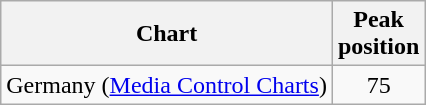<table class="wikitable sortable">
<tr>
<th>Chart</th>
<th>Peak<br>position</th>
</tr>
<tr>
<td>Germany (<a href='#'>Media Control Charts</a>)</td>
<td align="center">75</td>
</tr>
</table>
